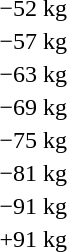<table>
<tr>
<td rowspan=2>−52 kg</td>
<td rowspan=2></td>
<td rowspan=2></td>
<td></td>
</tr>
<tr>
<td></td>
</tr>
<tr>
<td rowspan=2>−57 kg</td>
<td rowspan=2></td>
<td rowspan=2></td>
<td></td>
</tr>
<tr>
<td></td>
</tr>
<tr>
<td rowspan=2>−63 kg</td>
<td rowspan=2></td>
<td rowspan=2></td>
<td></td>
</tr>
<tr>
<td></td>
</tr>
<tr>
<td rowspan=2>−69 kg</td>
<td rowspan=2></td>
<td rowspan=2></td>
<td></td>
</tr>
<tr>
<td></td>
</tr>
<tr>
<td rowspan=2>−75 kg</td>
<td rowspan=2></td>
<td rowspan=2></td>
<td></td>
</tr>
<tr>
<td></td>
</tr>
<tr>
<td rowspan=2>−81 kg</td>
<td rowspan=2></td>
<td rowspan=2></td>
<td></td>
</tr>
<tr>
<td></td>
</tr>
<tr>
<td rowspan=2>−91 kg</td>
<td rowspan=2></td>
<td rowspan=2></td>
<td></td>
</tr>
<tr>
<td></td>
</tr>
<tr>
<td rowspan=2>+91 kg</td>
<td rowspan=2></td>
<td rowspan=2></td>
<td></td>
</tr>
<tr>
<td></td>
</tr>
</table>
